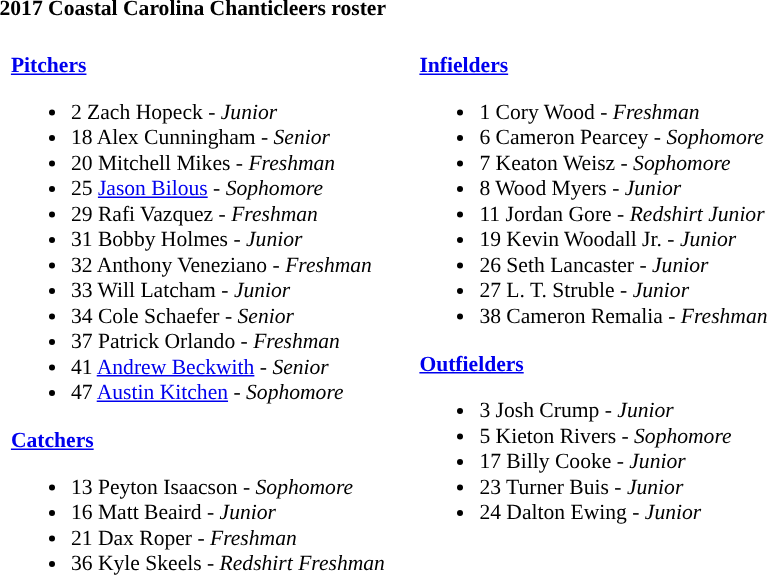<table class="toccolours" style="text-align: left; font-size:90%;">
<tr>
<th colspan="9">2017 Coastal Carolina Chanticleers roster</th>
</tr>
<tr>
<td width="03"> </td>
<td valign="top"><br><strong><a href='#'>Pitchers</a></strong><ul><li>2 Zach Hopeck - <em>Junior</em></li><li>18 Alex Cunningham - <em>Senior</em></li><li>20 Mitchell Mikes - <em>Freshman</em></li><li>25 <a href='#'>Jason Bilous</a> - <em>Sophomore</em></li><li>29 Rafi Vazquez - <em>Freshman</em></li><li>31 Bobby Holmes - <em>Junior</em></li><li>32 Anthony Veneziano - <em>Freshman</em></li><li>33 Will Latcham - <em>Junior</em></li><li>34 Cole Schaefer - <em>Senior</em></li><li>37 Patrick Orlando - <em>Freshman</em></li><li>41 <a href='#'>Andrew Beckwith</a> - <em>Senior</em></li><li>47 <a href='#'>Austin Kitchen</a> - <em>Sophomore</em></li></ul><strong><a href='#'>Catchers</a></strong><ul><li>13 Peyton Isaacson - <em>Sophomore</em></li><li>16 Matt Beaird - <em>Junior</em></li><li>21 Dax Roper - <em>Freshman</em></li><li>36 Kyle Skeels - <em>Redshirt Freshman</em></li></ul></td>
<td width="15"> </td>
<td valign="top"><br><strong><a href='#'>Infielders</a></strong><ul><li>1 Cory Wood - <em>Freshman</em></li><li>6 Cameron Pearcey - <em>Sophomore</em></li><li>7 Keaton Weisz - <em>Sophomore</em></li><li>8 Wood Myers - <em>Junior</em></li><li>11 Jordan Gore - <em>Redshirt Junior</em></li><li>19 Kevin Woodall Jr. - <em>Junior</em></li><li>26 Seth Lancaster - <em>Junior</em></li><li>27 L. T. Struble - <em>Junior</em></li><li>38 Cameron Remalia - <em>Freshman</em></li></ul><strong><a href='#'>Outfielders</a></strong><ul><li>3 Josh Crump - <em>Junior</em></li><li>5 Kieton Rivers - <em>Sophomore</em></li><li>17 Billy Cooke - <em>Junior</em></li><li>23 Turner Buis - <em>Junior</em></li><li>24 Dalton Ewing - <em>Junior</em></li></ul></td>
</tr>
</table>
